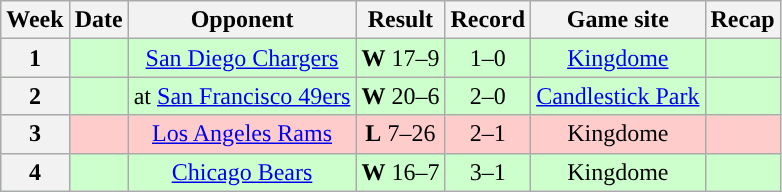<table class="wikitable" style="text-align:center">
<tr>
<th>Week</th>
<th>Date</th>
<th>Opponent</th>
<th>Result</th>
<th>Record</th>
<th>Game site</th>
<th>Recap</th>
</tr>
<tr style="background:#cfc">
<th>1</th>
<td></td>
<td><a href='#'>San Diego Chargers</a></td>
<td><strong>W</strong> 17–9</td>
<td>1–0</td>
<td><a href='#'>Kingdome</a></td>
<td></td>
</tr>
<tr style="background:#cfc">
<th>2</th>
<td></td>
<td>at <a href='#'>San Francisco 49ers</a></td>
<td><strong>W</strong> 20–6</td>
<td>2–0</td>
<td><a href='#'>Candlestick Park</a></td>
<td></td>
</tr>
<tr style="background:#fcc">
<th>3</th>
<td></td>
<td><a href='#'>Los Angeles Rams</a></td>
<td><strong>L</strong> 7–26</td>
<td>2–1</td>
<td>Kingdome</td>
<td></td>
</tr>
<tr style="background:#cfc">
<th>4</th>
<td></td>
<td><a href='#'>Chicago Bears</a></td>
<td><strong>W</strong> 16–7</td>
<td>3–1</td>
<td>Kingdome</td>
<td></td>
</tr>
</table>
